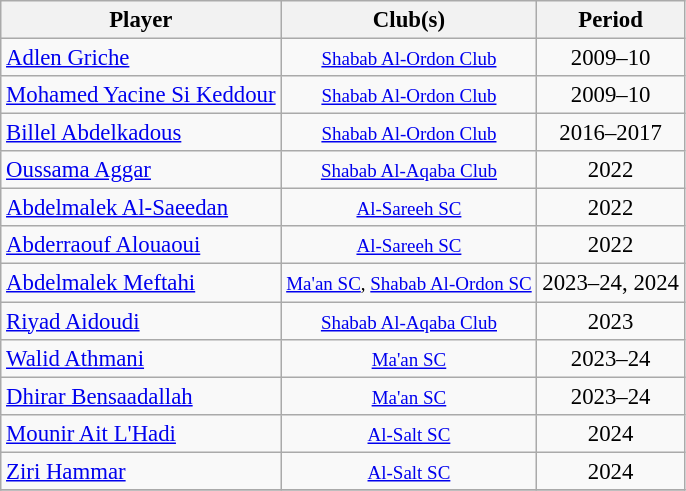<table class="wikitable collapsible collapsed" style="text-align:center;font-size:95%">
<tr>
<th scope="col">Player</th>
<th scope="col" class="unsortable">Club(s)</th>
<th scope="col">Period</th>
</tr>
<tr>
<td align="left"><a href='#'>Adlen Griche</a></td>
<td><small><a href='#'>Shabab Al-Ordon Club</a></small></td>
<td>2009–10</td>
</tr>
<tr>
<td align="left"><a href='#'>Mohamed Yacine Si Keddour</a></td>
<td><small><a href='#'>Shabab Al-Ordon Club</a></small></td>
<td>2009–10</td>
</tr>
<tr>
<td align="left"><a href='#'>Billel Abdelkadous</a></td>
<td><small><a href='#'>Shabab Al-Ordon Club</a></small></td>
<td>2016–2017</td>
</tr>
<tr>
<td align="left"><a href='#'>Oussama Aggar</a></td>
<td><small><a href='#'>Shabab Al-Aqaba Club</a></small></td>
<td>2022</td>
</tr>
<tr>
<td align="left"><a href='#'>Abdelmalek Al-Saeedan</a></td>
<td><small><a href='#'>Al-Sareeh SC</a></small></td>
<td>2022</td>
</tr>
<tr>
<td align="left"><a href='#'>Abderraouf Alouaoui</a></td>
<td><small> <a href='#'>Al-Sareeh SC</a></small></td>
<td>2022</td>
</tr>
<tr>
<td align="left"><a href='#'>Abdelmalek Meftahi</a></td>
<td><small><a href='#'>Ma'an SC</a>, <a href='#'>Shabab Al-Ordon SC</a></small></td>
<td>2023–24, 2024</td>
</tr>
<tr>
<td align="left"><a href='#'>Riyad Aidoudi</a></td>
<td><small><a href='#'>Shabab Al-Aqaba Club</a></small></td>
<td>2023</td>
</tr>
<tr>
<td align="left"><a href='#'>Walid Athmani</a></td>
<td><small><a href='#'>Ma'an SC</a></small></td>
<td>2023–24</td>
</tr>
<tr>
<td align="left"><a href='#'>Dhirar Bensaadallah</a></td>
<td><small><a href='#'>Ma'an SC</a></small></td>
<td>2023–24</td>
</tr>
<tr>
<td align="left"><a href='#'>Mounir Ait L'Hadi</a></td>
<td><small><a href='#'>Al-Salt SC</a></small></td>
<td>2024</td>
</tr>
<tr>
<td align="left"><a href='#'>Ziri Hammar</a></td>
<td><small><a href='#'>Al-Salt SC</a></small></td>
<td>2024</td>
</tr>
<tr>
</tr>
</table>
